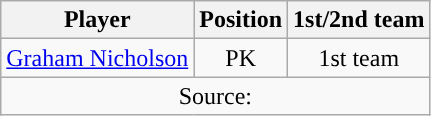<table class="wikitable" style="text-align: center">
<tr align=center>
<th>Player</th>
<th>Position</th>
<th>1st/2nd team</th>
</tr>
<tr>
<td><a href='#'>Graham Nicholson</a></td>
<td>PK</td>
<td>1st team</td>
</tr>
<tr>
<td colspan="3">Source:</td>
</tr>
</table>
